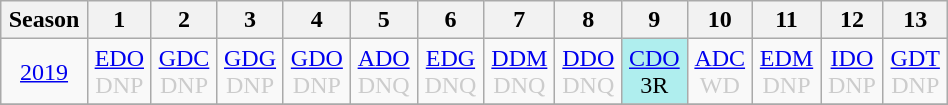<table class="wikitable" style="width:50%; margin:0">
<tr>
<th>Season</th>
<th>1</th>
<th>2</th>
<th>3</th>
<th>4</th>
<th>5</th>
<th>6</th>
<th>7</th>
<th>8</th>
<th>9</th>
<th>10</th>
<th>11</th>
<th>12</th>
<th>13</th>
</tr>
<tr>
<td style="text-align:center;"background:#efefef;"><a href='#'>2019</a></td>
<td style="text-align:center; color:#ccc;"><a href='#'>EDO</a><br>DNP</td>
<td style="text-align:center; color:#ccc;"><a href='#'>GDC</a><br>DNP</td>
<td style="text-align:center; color:#ccc;"><a href='#'>GDG</a><br>DNP</td>
<td style="text-align:center; color:#ccc;"><a href='#'>GDO</a><br>DNP</td>
<td style="text-align:center; color:#ccc;"><a href='#'>ADO</a><br>DNQ</td>
<td style="text-align:center; color:#ccc;"><a href='#'>EDG</a><br>DNQ</td>
<td style="text-align:center; color:#ccc;"><a href='#'>DDM</a><br>DNQ</td>
<td style="text-align:center; color:#ccc;"><a href='#'>DDO</a><br>DNQ</td>
<td style="text-align:center; background:#afeeee;"><a href='#'>CDO</a><br>3R</td>
<td style="text-align:center; color:#ccc;"><a href='#'>ADC</a><br>WD</td>
<td style="text-align:center; color:#ccc;"><a href='#'>EDM</a><br>DNP</td>
<td style="text-align:center; color:#ccc;"><a href='#'>IDO</a><br>DNP</td>
<td style="text-align:center; color:#ccc;"><a href='#'>GDT</a><br>DNP</td>
</tr>
<tr>
</tr>
</table>
